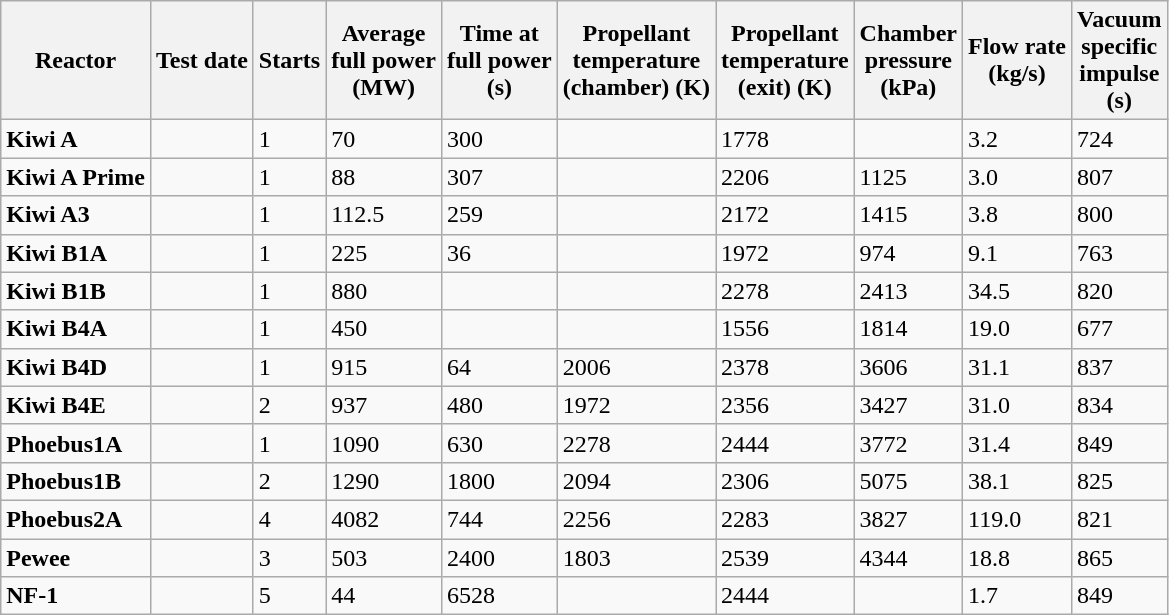<table class="wikitable sortable">
<tr>
<th>Reactor</th>
<th>Test date</th>
<th>Starts</th>
<th>Average<br>full power<br>(MW)</th>
<th>Time at<br>full power<br>(s)</th>
<th>Propellant<br>temperature<br>(chamber) (K)</th>
<th>Propellant<br>temperature<br>(exit) (K)</th>
<th>Chamber<br>pressure<br>(kPa)</th>
<th>Flow rate<br>(kg/s)</th>
<th>Vacuum<br>specific<br>impulse<br>(s)</th>
</tr>
<tr>
<td><strong>Kiwi A</strong></td>
<td></td>
<td>1</td>
<td>70</td>
<td>300</td>
<td></td>
<td>1778</td>
<td></td>
<td>3.2</td>
<td>724</td>
</tr>
<tr>
<td><strong>Kiwi A Prime</strong></td>
<td></td>
<td>1</td>
<td>88</td>
<td>307</td>
<td></td>
<td>2206</td>
<td>1125</td>
<td>3.0</td>
<td>807</td>
</tr>
<tr>
<td><strong>Kiwi A3</strong></td>
<td></td>
<td>1</td>
<td>112.5</td>
<td>259</td>
<td></td>
<td>2172</td>
<td>1415</td>
<td>3.8</td>
<td>800</td>
</tr>
<tr>
<td><strong>Kiwi B1A</strong></td>
<td></td>
<td>1</td>
<td>225</td>
<td>36</td>
<td></td>
<td>1972</td>
<td>974</td>
<td>9.1</td>
<td>763</td>
</tr>
<tr>
<td><strong>Kiwi B1B</strong></td>
<td></td>
<td>1</td>
<td>880</td>
<td></td>
<td></td>
<td>2278</td>
<td>2413</td>
<td>34.5</td>
<td>820</td>
</tr>
<tr>
<td><strong>Kiwi B4A</strong></td>
<td></td>
<td>1</td>
<td>450</td>
<td></td>
<td></td>
<td>1556</td>
<td>1814</td>
<td>19.0</td>
<td>677</td>
</tr>
<tr>
<td><strong>Kiwi B4D</strong></td>
<td></td>
<td>1</td>
<td>915</td>
<td>64</td>
<td>2006</td>
<td>2378</td>
<td>3606</td>
<td>31.1</td>
<td>837</td>
</tr>
<tr>
<td><strong>Kiwi B4E</strong></td>
<td></td>
<td>2</td>
<td>937</td>
<td>480</td>
<td>1972</td>
<td>2356</td>
<td>3427</td>
<td>31.0</td>
<td>834</td>
</tr>
<tr>
<td><strong>Phoebus1A</strong></td>
<td></td>
<td>1</td>
<td>1090</td>
<td>630</td>
<td>2278</td>
<td>2444</td>
<td>3772</td>
<td>31.4</td>
<td>849</td>
</tr>
<tr>
<td><strong>Phoebus1B</strong></td>
<td></td>
<td>2</td>
<td>1290</td>
<td>1800</td>
<td>2094</td>
<td>2306</td>
<td>5075</td>
<td>38.1</td>
<td>825</td>
</tr>
<tr>
<td><strong>Phoebus2A</strong></td>
<td></td>
<td>4</td>
<td>4082</td>
<td>744</td>
<td>2256</td>
<td>2283</td>
<td>3827</td>
<td>119.0</td>
<td>821</td>
</tr>
<tr>
<td><strong>Pewee</strong></td>
<td></td>
<td>3</td>
<td>503</td>
<td>2400</td>
<td>1803</td>
<td>2539</td>
<td>4344</td>
<td>18.8</td>
<td>865</td>
</tr>
<tr>
<td><strong>NF-1</strong></td>
<td></td>
<td>5</td>
<td>44</td>
<td>6528</td>
<td></td>
<td>2444</td>
<td></td>
<td>1.7</td>
<td>849</td>
</tr>
</table>
